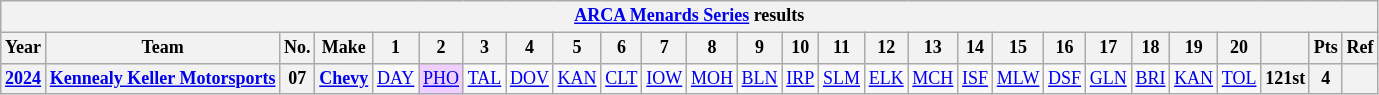<table class="wikitable" style="text-align:center; font-size:75%">
<tr>
<th colspan=27><a href='#'>ARCA Menards Series</a> results</th>
</tr>
<tr>
<th>Year</th>
<th>Team</th>
<th>No.</th>
<th>Make</th>
<th>1</th>
<th>2</th>
<th>3</th>
<th>4</th>
<th>5</th>
<th>6</th>
<th>7</th>
<th>8</th>
<th>9</th>
<th>10</th>
<th>11</th>
<th>12</th>
<th>13</th>
<th>14</th>
<th>15</th>
<th>16</th>
<th>17</th>
<th>18</th>
<th>19</th>
<th>20</th>
<th></th>
<th>Pts</th>
<th>Ref</th>
</tr>
<tr>
<th><a href='#'>2024</a></th>
<th><a href='#'>Kennealy Keller Motorsports</a></th>
<th>07</th>
<th><a href='#'>Chevy</a></th>
<td><a href='#'>DAY</a></td>
<td style="background:#EFCFFF;"><a href='#'>PHO</a><br></td>
<td><a href='#'>TAL</a></td>
<td><a href='#'>DOV</a></td>
<td><a href='#'>KAN</a></td>
<td><a href='#'>CLT</a></td>
<td><a href='#'>IOW</a></td>
<td><a href='#'>MOH</a></td>
<td><a href='#'>BLN</a></td>
<td><a href='#'>IRP</a></td>
<td><a href='#'>SLM</a></td>
<td><a href='#'>ELK</a></td>
<td><a href='#'>MCH</a></td>
<td><a href='#'>ISF</a></td>
<td><a href='#'>MLW</a></td>
<td><a href='#'>DSF</a></td>
<td><a href='#'>GLN</a></td>
<td><a href='#'>BRI</a></td>
<td><a href='#'>KAN</a></td>
<td><a href='#'>TOL</a></td>
<th>121st</th>
<th>4</th>
<th></th>
</tr>
</table>
